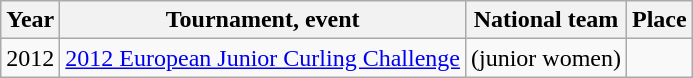<table class="wikitable">
<tr>
<th scope="col">Year</th>
<th scope="col">Tournament, event</th>
<th scope="col">National team</th>
<th scope="col">Place</th>
</tr>
<tr>
<td>2012</td>
<td><a href='#'>2012 European Junior Curling Challenge</a></td>
<td> (junior women)</td>
<td></td>
</tr>
</table>
